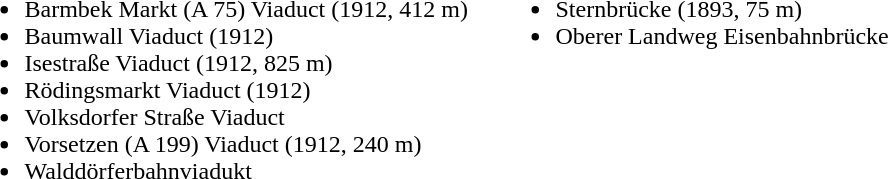<table>
<tr>
<td width="350px" valign=top><br><ul><li>Barmbek Markt (A 75) Viaduct (1912, 412 m)</li><li>Baumwall Viaduct (1912)</li><li>Isestraße Viaduct (1912, 825 m)</li><li>Rödingsmarkt Viaduct (1912)</li><li>Volksdorfer Straße Viaduct</li><li>Vorsetzen (A 199) Viaduct (1912, 240 m)</li><li>Walddörferbahnviadukt</li></ul></td>
<td width="350px" valign=top><br><ul><li>Sternbrücke (1893, 75 m)</li><li>Oberer Landweg Eisenbahnbrücke</li></ul></td>
</tr>
</table>
